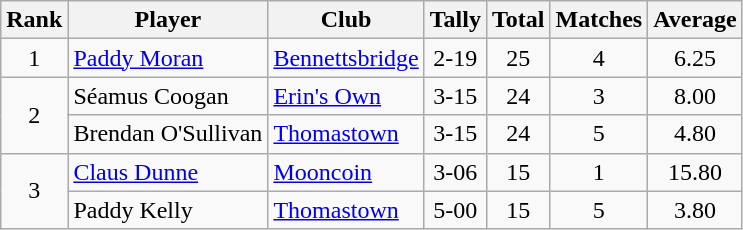<table class="wikitable">
<tr>
<th>Rank</th>
<th>Player</th>
<th>Club</th>
<th>Tally</th>
<th>Total</th>
<th>Matches</th>
<th>Average</th>
</tr>
<tr>
<td rowspan="1" style="text-align:center;">1</td>
<td><a href='#'>Paddy Moran</a></td>
<td><a href='#'>Bennettsbridge</a></td>
<td align=center>2-19</td>
<td align=center>25</td>
<td align=center>4</td>
<td align=center>6.25</td>
</tr>
<tr>
<td rowspan="2" style="text-align:center;">2</td>
<td>Séamus Coogan</td>
<td><a href='#'>Erin's Own</a></td>
<td align=center>3-15</td>
<td align=center>24</td>
<td align=center>3</td>
<td align=center>8.00</td>
</tr>
<tr>
<td>Brendan O'Sullivan</td>
<td><a href='#'>Thomastown</a></td>
<td align=center>3-15</td>
<td align=center>24</td>
<td align=center>5</td>
<td align=center>4.80</td>
</tr>
<tr>
<td rowspan="2" style="text-align:center;">3</td>
<td><a href='#'>Claus Dunne</a></td>
<td><a href='#'>Mooncoin</a></td>
<td align=center>3-06</td>
<td align=center>15</td>
<td align=center>1</td>
<td align=center>15.80</td>
</tr>
<tr>
<td>Paddy Kelly</td>
<td><a href='#'>Thomastown</a></td>
<td align=center>5-00</td>
<td align=center>15</td>
<td align=center>5</td>
<td align=center>3.80</td>
</tr>
</table>
